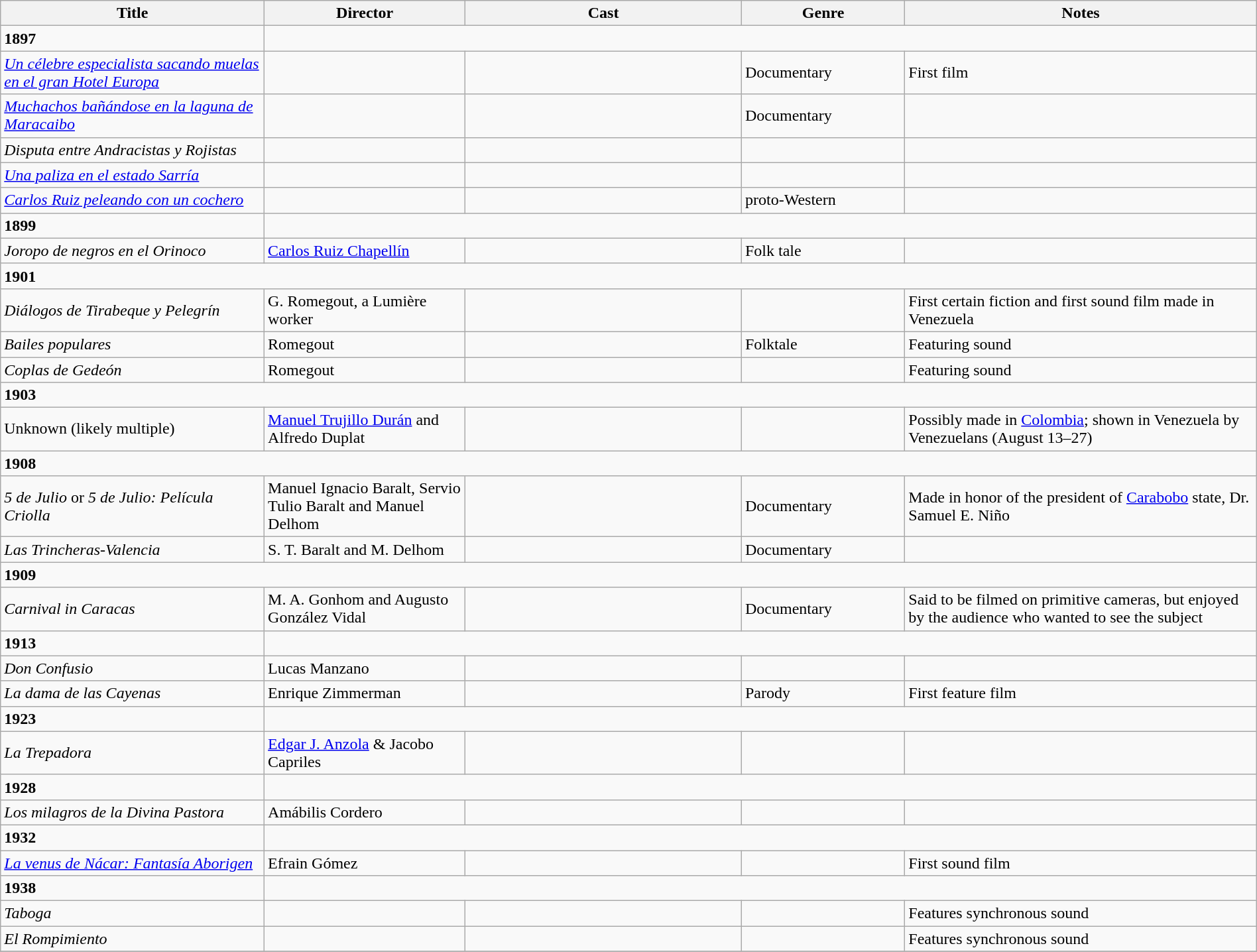<table class="wikitable" width= "100%">
<tr>
<th width=21%>Title</th>
<th width=16%>Director</th>
<th width=22%>Cast</th>
<th width=13%>Genre</th>
<th width=28%>Notes</th>
</tr>
<tr>
<td><strong>1897</strong></td>
</tr>
<tr>
<td><em><a href='#'>Un célebre especialista sacando muelas en el gran Hotel Europa</a></em></td>
<td></td>
<td></td>
<td>Documentary</td>
<td>First film</td>
</tr>
<tr>
<td><em><a href='#'>Muchachos bañándose en la laguna de Maracaibo</a></em></td>
<td></td>
<td></td>
<td>Documentary</td>
<td></td>
</tr>
<tr>
<td><em>Disputa entre Andracistas y Rojistas</em></td>
<td></td>
<td></td>
<td></td>
<td></td>
</tr>
<tr>
<td><em><a href='#'>Una paliza en el estado Sarría</a></em></td>
<td></td>
<td></td>
<td></td>
<td></td>
</tr>
<tr>
<td><em><a href='#'>Carlos Ruiz peleando con un cochero</a></em></td>
<td></td>
<td></td>
<td>proto-Western</td>
<td></td>
</tr>
<tr>
<td><strong>1899</strong></td>
</tr>
<tr>
<td><em>Joropo de negros en el Orinoco</em></td>
<td><a href='#'>Carlos Ruiz Chapellín</a></td>
<td></td>
<td>Folk tale</td>
<td></td>
</tr>
<tr>
<td colspan="5" ><strong>1901</strong></td>
</tr>
<tr>
<td><em>Diálogos de Tirabeque y Pelegrín</em></td>
<td>G. Romegout, a Lumière worker</td>
<td></td>
<td></td>
<td>First certain fiction and first sound film made in Venezuela</td>
</tr>
<tr>
<td><em>Bailes populares</em></td>
<td>Romegout</td>
<td></td>
<td>Folktale</td>
<td>Featuring sound</td>
</tr>
<tr>
<td><em>Coplas de Gedeón</em></td>
<td>Romegout</td>
<td></td>
<td></td>
<td>Featuring sound</td>
</tr>
<tr>
<td colspan="5" ><strong>1903</strong></td>
</tr>
<tr>
<td>Unknown (likely multiple)</td>
<td><a href='#'>Manuel Trujillo Durán</a> and Alfredo Duplat</td>
<td></td>
<td></td>
<td>Possibly made in <a href='#'>Colombia</a>; shown in Venezuela by Venezuelans (August 13–27)</td>
</tr>
<tr>
<td colspan="5" ><strong>1908</strong></td>
</tr>
<tr>
<td><em>5 de Julio</em> or <em>5 de Julio: Película Criolla</em></td>
<td>Manuel Ignacio Baralt, Servio Tulio Baralt and Manuel Delhom</td>
<td></td>
<td>Documentary</td>
<td>Made in honor of the president of <a href='#'>Carabobo</a> state, Dr. Samuel E. Niño</td>
</tr>
<tr>
<td><em>Las Trincheras-Valencia</em></td>
<td>S. T. Baralt and M. Delhom</td>
<td></td>
<td>Documentary</td>
<td></td>
</tr>
<tr>
<td colspan="5" ><strong>1909</strong></td>
</tr>
<tr>
<td><em>Carnival in Caracas</em></td>
<td>M. A. Gonhom and Augusto González Vidal</td>
<td></td>
<td>Documentary</td>
<td>Said to be filmed on primitive cameras, but enjoyed by the audience who wanted to see the subject</td>
</tr>
<tr>
<td><strong>1913</strong></td>
</tr>
<tr>
<td><em>Don Confusio</em></td>
<td>Lucas Manzano</td>
<td></td>
<td></td>
<td></td>
</tr>
<tr>
<td><em>La dama de las Cayenas</em></td>
<td>Enrique Zimmerman</td>
<td></td>
<td>Parody</td>
<td>First feature film</td>
</tr>
<tr>
<td><strong>1923</strong></td>
</tr>
<tr>
<td><em>La Trepadora</em></td>
<td><a href='#'>Edgar J. Anzola</a> & Jacobo Capriles</td>
<td></td>
<td></td>
<td></td>
</tr>
<tr>
<td><strong>1928</strong></td>
</tr>
<tr>
<td><em>Los milagros de la Divina Pastora</em></td>
<td>Amábilis Cordero</td>
<td></td>
<td></td>
<td></td>
</tr>
<tr>
<td><strong>1932</strong></td>
</tr>
<tr>
<td><em><a href='#'>La venus de Nácar: Fantasía Aborigen</a></em></td>
<td>Efrain Gómez</td>
<td></td>
<td></td>
<td>First sound film</td>
</tr>
<tr>
<td><strong>1938</strong></td>
</tr>
<tr>
<td><em>Taboga</em></td>
<td></td>
<td></td>
<td></td>
<td>Features synchronous sound</td>
</tr>
<tr>
<td><em>El Rompimiento</em></td>
<td></td>
<td></td>
<td></td>
<td>Features synchronous sound</td>
</tr>
<tr>
</tr>
</table>
